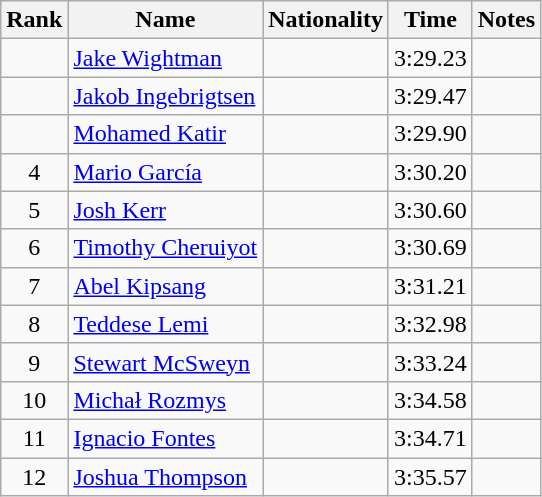<table class="wikitable sortable" style="text-align:center">
<tr>
<th>Rank</th>
<th>Name</th>
<th>Nationality</th>
<th>Time</th>
<th>Notes</th>
</tr>
<tr>
<td></td>
<td align="left"><a href='#'>Jake Wightman</a></td>
<td align="left"></td>
<td>3:29.23</td>
<td></td>
</tr>
<tr>
<td></td>
<td align="left"><a href='#'>Jakob Ingebrigtsen</a></td>
<td align="left"></td>
<td>3:29.47</td>
<td></td>
</tr>
<tr>
<td></td>
<td align="left"><a href='#'>Mohamed Katir</a></td>
<td align="left"></td>
<td>3:29.90</td>
<td></td>
</tr>
<tr>
<td>4</td>
<td align="left"><a href='#'>Mario García</a></td>
<td align="left"></td>
<td>3:30.20</td>
<td></td>
</tr>
<tr>
<td>5</td>
<td align="left"><a href='#'>Josh Kerr</a></td>
<td align="left"></td>
<td>3:30.60</td>
<td></td>
</tr>
<tr>
<td>6</td>
<td align="left"><a href='#'>Timothy Cheruiyot</a></td>
<td align="left"></td>
<td>3:30.69</td>
<td></td>
</tr>
<tr>
<td>7</td>
<td align="left"><a href='#'>Abel Kipsang</a></td>
<td align=left></td>
<td>3:31.21</td>
<td></td>
</tr>
<tr>
<td>8</td>
<td align="left"><a href='#'>Teddese Lemi</a></td>
<td align=left></td>
<td>3:32.98</td>
<td></td>
</tr>
<tr>
<td>9</td>
<td align="left"><a href='#'>Stewart McSweyn</a></td>
<td align=left></td>
<td>3:33.24</td>
<td></td>
</tr>
<tr>
<td>10</td>
<td align="left"><a href='#'>Michał Rozmys</a></td>
<td align="left"></td>
<td>3:34.58</td>
<td></td>
</tr>
<tr>
<td>11</td>
<td align="left"><a href='#'>Ignacio Fontes</a></td>
<td align=left></td>
<td>3:34.71</td>
<td></td>
</tr>
<tr>
<td>12</td>
<td align="left"><a href='#'>Joshua Thompson</a></td>
<td align="left"></td>
<td>3:35.57</td>
<td></td>
</tr>
</table>
